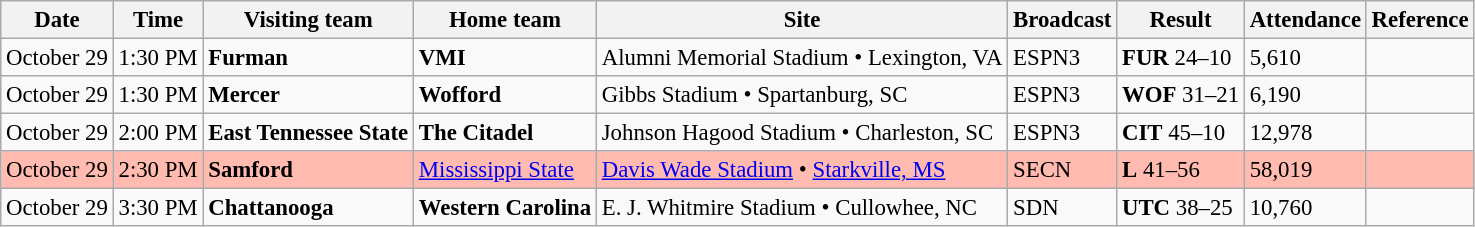<table class="wikitable" style="font-size:95%;">
<tr>
<th>Date</th>
<th>Time</th>
<th>Visiting team</th>
<th>Home team</th>
<th>Site</th>
<th>Broadcast</th>
<th>Result</th>
<th>Attendance</th>
<th class="unsortable">Reference</th>
</tr>
<tr>
<td>October 29</td>
<td>1:30 PM</td>
<td><strong>Furman</strong></td>
<td><strong>VMI</strong></td>
<td>Alumni Memorial Stadium • Lexington, VA</td>
<td>ESPN3</td>
<td><strong>FUR</strong> 24–10</td>
<td>5,610</td>
<td></td>
</tr>
<tr>
<td>October 29</td>
<td>1:30 PM</td>
<td><strong>Mercer</strong></td>
<td><strong>Wofford</strong></td>
<td>Gibbs Stadium • Spartanburg, SC</td>
<td>ESPN3</td>
<td><strong>WOF</strong> 31–21</td>
<td>6,190</td>
<td></td>
</tr>
<tr>
<td>October 29</td>
<td>2:00 PM</td>
<td><strong>East Tennessee State</strong></td>
<td><strong>The Citadel</strong></td>
<td>Johnson Hagood Stadium • Charleston, SC</td>
<td>ESPN3</td>
<td><strong>CIT</strong> 45–10</td>
<td>12,978</td>
<td></td>
</tr>
<tr bgcolor=ffbbb>
<td>October 29</td>
<td>2:30 PM</td>
<td><strong>Samford</strong></td>
<td><a href='#'>Mississippi State</a></td>
<td><a href='#'>Davis Wade Stadium</a> • <a href='#'>Starkville, MS</a></td>
<td>SECN</td>
<td><strong>L</strong> 41–56</td>
<td>58,019</td>
<td></td>
</tr>
<tr>
<td>October 29</td>
<td>3:30 PM</td>
<td><strong>Chattanooga</strong></td>
<td><strong>Western Carolina</strong></td>
<td>E. J. Whitmire Stadium • Cullowhee, NC</td>
<td>SDN</td>
<td><strong>UTC</strong> 38–25</td>
<td>10,760</td>
<td></td>
</tr>
</table>
